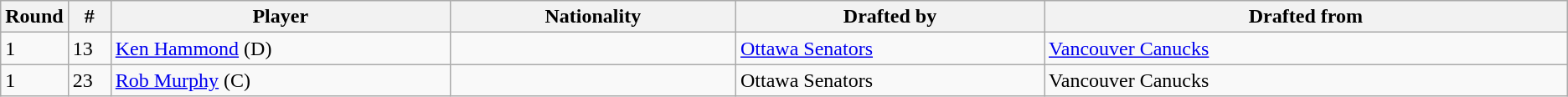<table class="wikitable">
<tr>
<th bgcolor="#DDDDFF" width="2.75%">Round</th>
<th bgcolor="#DDDDFF" width="2.75%">#</th>
<th bgcolor="#DDDDFF" width="22.0%">Player</th>
<th bgcolor="#DDDDFF" width="18.5%">Nationality</th>
<th bgcolor="#DDDDFF" width="20.0%">Drafted by</th>
<th bgcolor="#DDDDFF" width="100.0%">Drafted from</th>
</tr>
<tr>
<td>1</td>
<td>13</td>
<td><a href='#'>Ken Hammond</a> (D)</td>
<td></td>
<td><a href='#'>Ottawa Senators</a></td>
<td><a href='#'>Vancouver Canucks</a></td>
</tr>
<tr>
<td>1</td>
<td>23</td>
<td><a href='#'>Rob Murphy</a> (C)</td>
<td></td>
<td>Ottawa Senators</td>
<td>Vancouver Canucks</td>
</tr>
</table>
